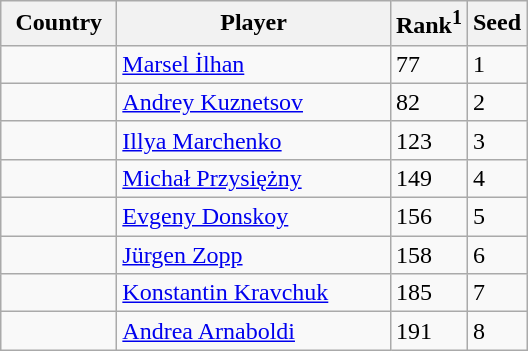<table class="sortable wikitable">
<tr>
<th width="70">Country</th>
<th width="175">Player</th>
<th>Rank<sup>1</sup></th>
<th>Seed</th>
</tr>
<tr>
<td></td>
<td><a href='#'>Marsel İlhan</a></td>
<td>77</td>
<td>1</td>
</tr>
<tr>
<td></td>
<td><a href='#'>Andrey Kuznetsov</a></td>
<td>82</td>
<td>2</td>
</tr>
<tr>
<td></td>
<td><a href='#'>Illya Marchenko</a></td>
<td>123</td>
<td>3</td>
</tr>
<tr>
<td></td>
<td><a href='#'>Michał Przysiężny</a></td>
<td>149</td>
<td>4</td>
</tr>
<tr>
<td></td>
<td><a href='#'>Evgeny Donskoy</a></td>
<td>156</td>
<td>5</td>
</tr>
<tr>
<td></td>
<td><a href='#'>Jürgen Zopp</a></td>
<td>158</td>
<td>6</td>
</tr>
<tr>
<td></td>
<td><a href='#'>Konstantin Kravchuk</a></td>
<td>185</td>
<td>7</td>
</tr>
<tr>
<td></td>
<td><a href='#'>Andrea Arnaboldi</a></td>
<td>191</td>
<td>8</td>
</tr>
</table>
